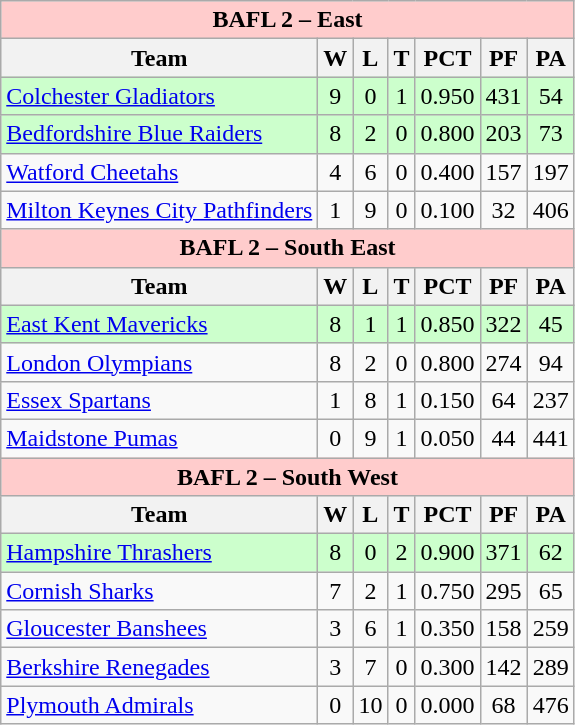<table class="wikitable">
<tr bgcolor="#FFCCCC">
<td colspan="8" align="center"><strong>BAFL 2 – East</strong></td>
</tr>
<tr bgcolor="#efefef">
<th>Team</th>
<th>W</th>
<th>L</th>
<th>T</th>
<th>PCT</th>
<th>PF</th>
<th>PA</th>
</tr>
<tr align="center" bgcolor="#ccffcc">
<td align="left"><a href='#'>Colchester Gladiators</a></td>
<td>9</td>
<td>0</td>
<td>1</td>
<td>0.950</td>
<td>431</td>
<td>54</td>
</tr>
<tr align="center" bgcolor="#ccffcc">
<td align="left"><a href='#'>Bedfordshire Blue Raiders</a></td>
<td>8</td>
<td>2</td>
<td>0</td>
<td>0.800</td>
<td>203</td>
<td>73</td>
</tr>
<tr align="center">
<td align="left"><a href='#'>Watford Cheetahs</a></td>
<td>4</td>
<td>6</td>
<td>0</td>
<td>0.400</td>
<td>157</td>
<td>197</td>
</tr>
<tr align="center">
<td align="left"><a href='#'>Milton Keynes City Pathfinders</a></td>
<td>1</td>
<td>9</td>
<td>0</td>
<td>0.100</td>
<td>32</td>
<td>406</td>
</tr>
<tr bgcolor="#FFCCCC">
<td colspan="8" align="center"><strong>BAFL 2 – South East</strong></td>
</tr>
<tr bgcolor="#efefef">
<th>Team</th>
<th>W</th>
<th>L</th>
<th>T</th>
<th>PCT</th>
<th>PF</th>
<th>PA</th>
</tr>
<tr align="center" bgcolor="#ccffcc">
<td align="left"><a href='#'>East Kent Mavericks</a></td>
<td>8</td>
<td>1</td>
<td>1</td>
<td>0.850</td>
<td>322</td>
<td>45</td>
</tr>
<tr align="center">
<td align="left"><a href='#'>London Olympians</a></td>
<td>8</td>
<td>2</td>
<td>0</td>
<td>0.800</td>
<td>274</td>
<td>94</td>
</tr>
<tr align="center">
<td align="left"><a href='#'>Essex Spartans</a></td>
<td>1</td>
<td>8</td>
<td>1</td>
<td>0.150</td>
<td>64</td>
<td>237</td>
</tr>
<tr align="center">
<td align="left"><a href='#'>Maidstone Pumas</a></td>
<td>0</td>
<td>9</td>
<td>1</td>
<td>0.050</td>
<td>44</td>
<td>441</td>
</tr>
<tr bgcolor="#FFCCCC">
<td colspan="8" align="center"><strong>BAFL 2 – South West</strong></td>
</tr>
<tr bgcolor="#efefef">
<th>Team</th>
<th>W</th>
<th>L</th>
<th>T</th>
<th>PCT</th>
<th>PF</th>
<th>PA</th>
</tr>
<tr align="center" bgcolor="#ccffcc">
<td align="left"><a href='#'>Hampshire Thrashers</a></td>
<td>8</td>
<td>0</td>
<td>2</td>
<td>0.900</td>
<td>371</td>
<td>62</td>
</tr>
<tr align="center">
<td align="left"><a href='#'>Cornish Sharks</a></td>
<td>7</td>
<td>2</td>
<td>1</td>
<td>0.750</td>
<td>295</td>
<td>65</td>
</tr>
<tr align="center">
<td align="left"><a href='#'>Gloucester Banshees</a></td>
<td>3</td>
<td>6</td>
<td>1</td>
<td>0.350</td>
<td>158</td>
<td>259</td>
</tr>
<tr align="center">
<td align="left"><a href='#'>Berkshire Renegades</a></td>
<td>3</td>
<td>7</td>
<td>0</td>
<td>0.300</td>
<td>142</td>
<td>289</td>
</tr>
<tr align="center">
<td align="left"><a href='#'>Plymouth Admirals</a></td>
<td>0</td>
<td>10</td>
<td>0</td>
<td>0.000</td>
<td>68</td>
<td>476</td>
</tr>
</table>
